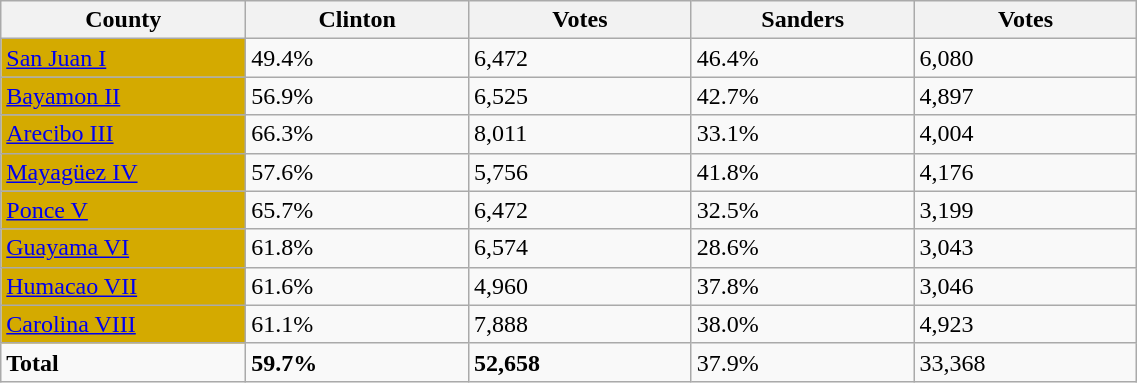<table width="60%" class="wikitable sortable">
<tr>
<th width="11%">County </th>
<th width="10%">Clinton</th>
<th width="10%">Votes</th>
<th width="10%">Sanders</th>
<th width="10%">Votes</th>
</tr>
<tr>
<td style="background:#D4AA00;"><a href='#'>San Juan I</a></td>
<td>49.4%</td>
<td>6,472</td>
<td>46.4%</td>
<td>6,080</td>
</tr>
<tr>
<td style="background:#D4AA00;"><a href='#'>Bayamon II</a></td>
<td>56.9%</td>
<td>6,525</td>
<td>42.7%</td>
<td>4,897</td>
</tr>
<tr>
<td style="background:#D4AA00;"><a href='#'>Arecibo III</a></td>
<td>66.3%</td>
<td>8,011</td>
<td>33.1%</td>
<td>4,004</td>
</tr>
<tr>
<td style="background:#D4AA00;"><a href='#'>Mayagüez IV</a></td>
<td>57.6%</td>
<td>5,756</td>
<td>41.8%</td>
<td>4,176</td>
</tr>
<tr>
<td style="background:#D4AA00;"><a href='#'>Ponce V</a></td>
<td>65.7%</td>
<td>6,472</td>
<td>32.5%</td>
<td>3,199</td>
</tr>
<tr>
<td style="background:#D4AA00;"><a href='#'>Guayama VI</a></td>
<td>61.8%</td>
<td>6,574</td>
<td>28.6%</td>
<td>3,043</td>
</tr>
<tr>
<td style="background:#D4AA00;"><a href='#'>Humacao VII</a></td>
<td>61.6%</td>
<td>4,960</td>
<td>37.8%</td>
<td>3,046</td>
</tr>
<tr>
<td style="background:#D4AA00;"><a href='#'>Carolina VIII</a></td>
<td>61.1%</td>
<td>7,888</td>
<td>38.0%</td>
<td>4,923</td>
</tr>
<tr>
<td><strong>Total</strong></td>
<td><strong>59.7%</strong></td>
<td><strong>52,658</strong></td>
<td>37.9%</td>
<td>33,368</td>
</tr>
</table>
